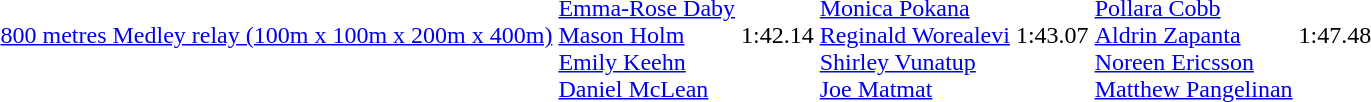<table>
<tr>
<td><a href='#'>800 metres Medley relay (100m x 100m x 200m x 400m)</a></td>
<td> <br> <a href='#'>Emma-Rose Daby</a> <br> <a href='#'>Mason Holm</a> <br> <a href='#'>Emily Keehn</a> <br> <a href='#'>Daniel McLean</a></td>
<td>1:42.14</td>
<td> <br> <a href='#'>Monica Pokana</a> <br> <a href='#'>Reginald Worealevi</a> <br> <a href='#'>Shirley Vunatup</a> <br> <a href='#'>Joe Matmat</a></td>
<td>1:43.07</td>
<td> <br> <a href='#'>Pollara Cobb</a> <br> <a href='#'>Aldrin Zapanta</a> <br> <a href='#'>Noreen Ericsson</a> <br> <a href='#'>Matthew Pangelinan</a></td>
<td>1:47.48</td>
</tr>
</table>
